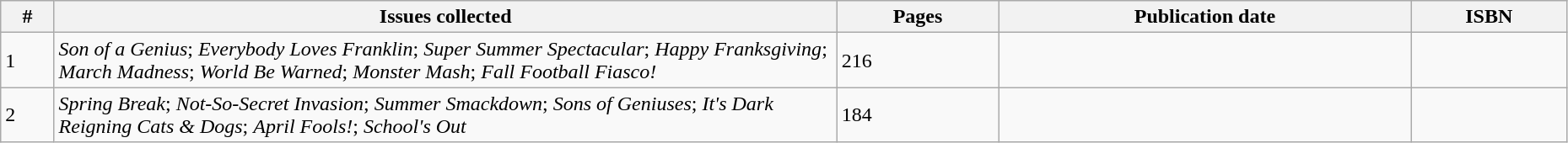<table class="wikitable sortable" width=98%>
<tr>
<th class="unsortable">#</th>
<th class="unsortable" width="50%">Issues collected</th>
<th>Pages</th>
<th>Publication date</th>
<th class="unsortable">ISBN</th>
</tr>
<tr>
<td>1</td>
<td><em>Son of a Genius</em>; <em>Everybody Loves Franklin</em>; <em>Super Summer Spectacular</em>; <em>Happy Franksgiving</em>; <em>March Madness</em>; <em>World Be Warned</em>; <em>Monster Mash</em>; <em>Fall Football Fiasco!</em></td>
<td>216</td>
<td></td>
<td></td>
</tr>
<tr>
<td>2</td>
<td><em>Spring Break</em>; <em>Not-So-Secret Invasion</em>; <em>Summer Smackdown</em>; <em>Sons of Geniuses</em>; <em>It's Dark Reigning Cats & Dogs</em>; <em>April Fools!</em>; <em>School's Out</em></td>
<td>184</td>
<td></td>
<td></td>
</tr>
</table>
